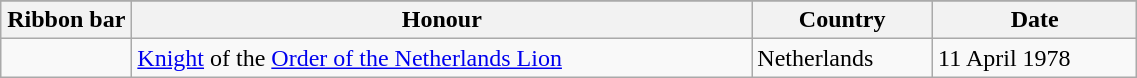<table class="wikitable" style="width:60%;">
<tr style="background:#ccf; text-align:center;">
</tr>
<tr>
<th style="width:80px;">Ribbon bar</th>
<th>Honour</th>
<th>Country</th>
<th>Date</th>
</tr>
<tr>
<td></td>
<td><a href='#'>Knight</a> of the <a href='#'>Order of the Netherlands Lion</a></td>
<td>Netherlands</td>
<td>11 April 1978</td>
</tr>
</table>
